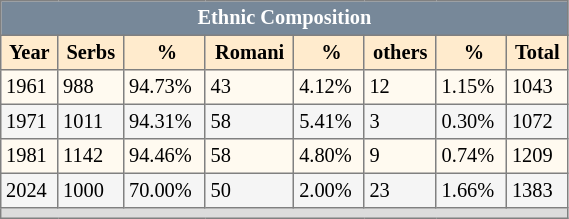<table border="2" cellspacing="0" cellpadding="3" rules="all"  style="width:30%; clear:all; margin:5px 0 0; border-style:solid; border-width:1px; border-collapse:collapse; font-size:85%; empty-cells:show;">
<tr>
<td colspan="12"  style="text-align:center; background:#778899; color:white;"><strong>Ethnic Composition</strong></td>
</tr>
<tr style="background:#ffebcd;">
<th>Year</th>
<th>Serbs</th>
<th> %</th>
<th>Romani</th>
<th> %</th>
<th>others</th>
<th> %</th>
<th>Total</th>
</tr>
<tr style="background:#fffaf0;">
<td>1961</td>
<td>988</td>
<td>94.73%</td>
<td>43</td>
<td>4.12%</td>
<td>12</td>
<td>1.15%</td>
<td>1043</td>
</tr>
<tr style="background:#f5f5f5;">
<td>1971</td>
<td>1011</td>
<td>94.31%</td>
<td>58</td>
<td>5.41%</td>
<td>3</td>
<td>0.30%</td>
<td>1072</td>
</tr>
<tr style="background:#fffaf0;">
<td>1981</td>
<td>1142</td>
<td>94.46%</td>
<td>58</td>
<td>4.80%</td>
<td>9</td>
<td>0.74%</td>
<td>1209</td>
</tr>
<tr style="background:#f5f5f5;">
<td>2024</td>
<td>1000</td>
<td>70.00%</td>
<td>50</td>
<td>2.00%</td>
<td>23</td>
<td>1.66%</td>
<td>1383</td>
</tr>
<tr>
<td colspan="14"  style="text-align:center; background:#dcdcdc;"><small></small></td>
</tr>
</table>
